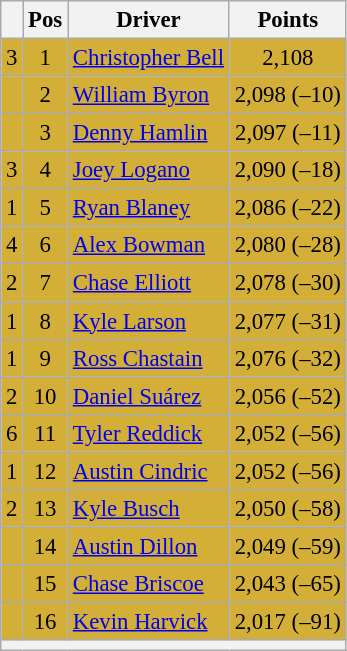<table class="wikitable" style="font-size: 95%;">
<tr>
<th></th>
<th>Pos</th>
<th>Driver</th>
<th>Points</th>
</tr>
<tr style="background:#D4AF37;">
<td align="left"> 3</td>
<td style="text-align:center;">1</td>
<td><a href='#'>Christopher Bell</a></td>
<td style="text-align:center;">2,108</td>
</tr>
<tr style="background:#D4AF37;">
<td align="left"></td>
<td style="text-align:center;">2</td>
<td><a href='#'>William Byron</a></td>
<td style="text-align:center;">2,098 (–10)</td>
</tr>
<tr style="background:#D4AF37;">
<td align="left"></td>
<td style="text-align:center;">3</td>
<td><a href='#'>Denny Hamlin</a></td>
<td style="text-align:center;">2,097 (–11)</td>
</tr>
<tr style="background:#D4AF37;">
<td align="left"> 3</td>
<td style="text-align:center;">4</td>
<td><a href='#'>Joey Logano</a></td>
<td style="text-align:center;">2,090 (–18)</td>
</tr>
<tr style="background:#D4AF37;">
<td align="left"> 1</td>
<td style="text-align:center;">5</td>
<td><a href='#'>Ryan Blaney</a></td>
<td style="text-align:center;">2,086 (–22)</td>
</tr>
<tr style="background:#D4AF37;">
<td align="left"> 4</td>
<td style="text-align:center;">6</td>
<td><a href='#'>Alex Bowman</a></td>
<td style="text-align:center;">2,080 (–28)</td>
</tr>
<tr style="background:#D4AF37;">
<td align="left"> 2</td>
<td style="text-align:center;">7</td>
<td><a href='#'>Chase Elliott</a></td>
<td style="text-align:center;">2,078 (–30)</td>
</tr>
<tr style="background:#D4AF37;">
<td align="left"> 1</td>
<td style="text-align:center;">8</td>
<td><a href='#'>Kyle Larson</a></td>
<td style="text-align:center;">2,077 (–31)</td>
</tr>
<tr style="background:#D4AF37;">
<td align="left"> 1</td>
<td style="text-align:center;">9</td>
<td><a href='#'>Ross Chastain</a></td>
<td style="text-align:center;">2,076 (–32)</td>
</tr>
<tr style="background:#D4AF37;">
<td align="left"> 2</td>
<td style="text-align:center;">10</td>
<td><a href='#'>Daniel Suárez</a></td>
<td style="text-align:center;">2,056 (–52)</td>
</tr>
<tr style="background:#D4AF37;">
<td align="left"> 6</td>
<td style="text-align:center;">11</td>
<td><a href='#'>Tyler Reddick</a></td>
<td style="text-align:center;">2,052 (–56)</td>
</tr>
<tr style="background:#D4AF37;">
<td align="left"> 1</td>
<td style="text-align:center;">12</td>
<td><a href='#'>Austin Cindric</a></td>
<td style="text-align:center;">2,052 (–56)</td>
</tr>
<tr style="background:#D4AF37;">
<td align="left"> 2</td>
<td style="text-align:center;">13</td>
<td><a href='#'>Kyle Busch</a></td>
<td style="text-align:center;">2,050 (–58)</td>
</tr>
<tr style="background:#D4AF37;">
<td align="left"></td>
<td style="text-align:center;">14</td>
<td><a href='#'>Austin Dillon</a></td>
<td style="text-align:center;">2,049 (–59)</td>
</tr>
<tr style="background:#D4AF37;">
<td align="left"></td>
<td style="text-align:center;">15</td>
<td><a href='#'>Chase Briscoe</a></td>
<td style="text-align:center;">2,043 (–65)</td>
</tr>
<tr style="background:#D4AF37;">
<td align="left"></td>
<td style="text-align:center;">16</td>
<td><a href='#'>Kevin Harvick</a></td>
<td style="text-align:center;">2,017 (–91)</td>
</tr>
<tr class="sortbottom">
<th colspan="9"></th>
</tr>
</table>
